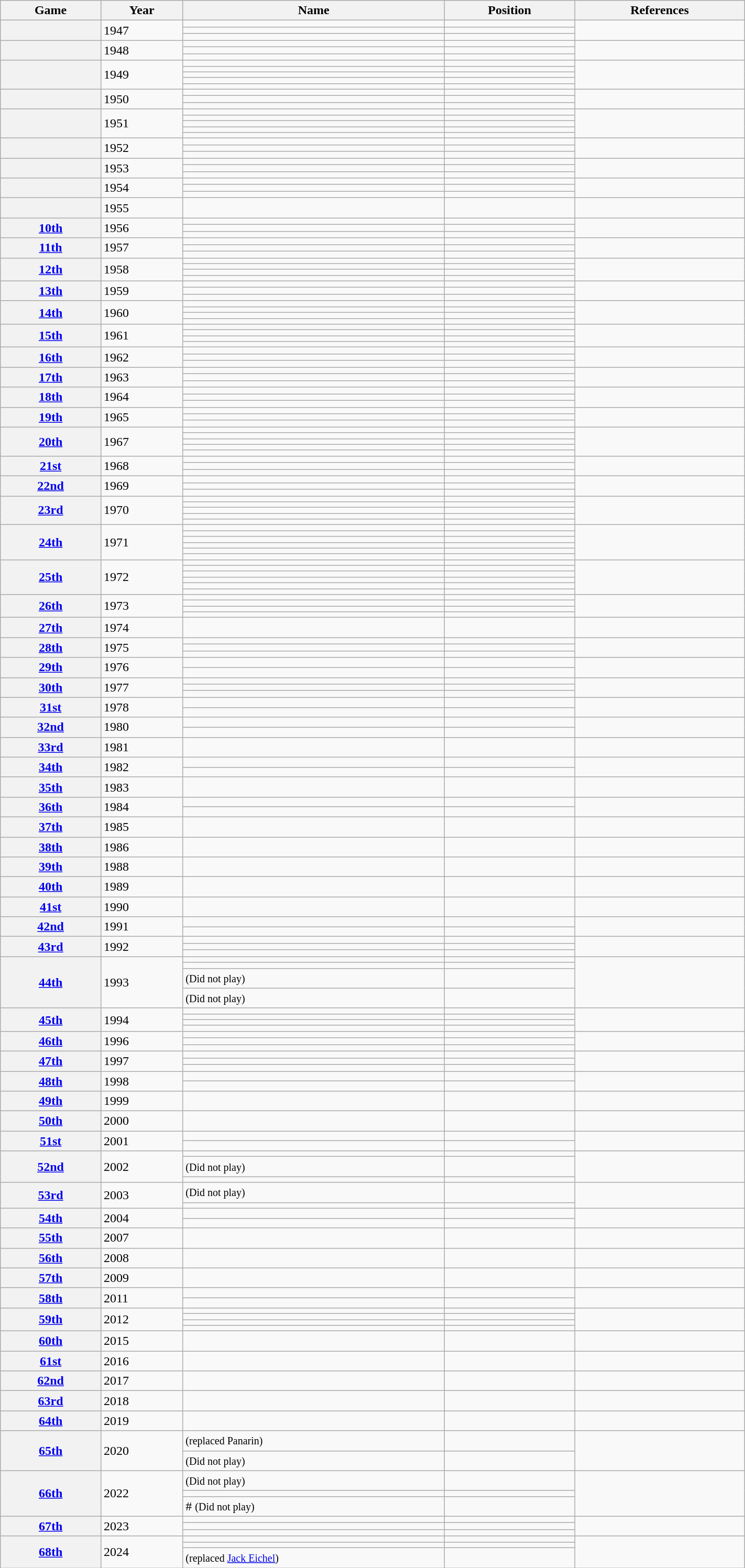<table class="wikitable sortable" width="75%">
<tr>
<th scope="col">Game</th>
<th scope="col">Year</th>
<th scope="col">Name</th>
<th scope="col">Position</th>
<th scope="col" class="unsortable">References</th>
</tr>
<tr>
<th scope="row" rowspan="3"></th>
<td rowspan="3">1947</td>
<td></td>
<td></td>
<td rowspan="3"></td>
</tr>
<tr>
<td></td>
<td></td>
</tr>
<tr>
<td></td>
<td></td>
</tr>
<tr>
<th scope="row" rowspan="3"></th>
<td rowspan="3">1948</td>
<td></td>
<td></td>
<td rowspan="3"></td>
</tr>
<tr>
<td></td>
<td></td>
</tr>
<tr>
<td></td>
<td></td>
</tr>
<tr>
<th scope="row" rowspan="5"></th>
<td rowspan="5">1949</td>
<td></td>
<td></td>
<td rowspan="5"></td>
</tr>
<tr>
<td></td>
<td></td>
</tr>
<tr>
<td></td>
<td></td>
</tr>
<tr>
<td></td>
<td></td>
</tr>
<tr>
<td></td>
<td></td>
</tr>
<tr>
<th scope="row" rowspan="3"></th>
<td rowspan="3">1950</td>
<td></td>
<td></td>
<td rowspan="3"></td>
</tr>
<tr>
<td></td>
<td></td>
</tr>
<tr>
<td></td>
<td></td>
</tr>
<tr>
<th scope="row" rowspan="5"></th>
<td rowspan="5">1951</td>
<td></td>
<td></td>
<td rowspan="5"></td>
</tr>
<tr>
<td></td>
<td></td>
</tr>
<tr>
<td></td>
<td></td>
</tr>
<tr>
<td></td>
<td></td>
</tr>
<tr>
<td></td>
<td></td>
</tr>
<tr>
<th scope="row" rowspan="3"></th>
<td rowspan="3">1952</td>
<td></td>
<td></td>
<td rowspan="3"></td>
</tr>
<tr>
<td></td>
<td></td>
</tr>
<tr>
<td></td>
<td></td>
</tr>
<tr>
<th scope="row" rowspan="3"></th>
<td rowspan="3">1953</td>
<td></td>
<td></td>
<td rowspan="3"></td>
</tr>
<tr>
<td></td>
<td></td>
</tr>
<tr>
<td></td>
<td></td>
</tr>
<tr>
<th scope="row" rowspan="3"></th>
<td rowspan="3">1954</td>
<td></td>
<td></td>
<td rowspan="3"></td>
</tr>
<tr>
<td></td>
<td></td>
</tr>
<tr>
<td></td>
<td></td>
</tr>
<tr>
<th scope="row"></th>
<td>1955</td>
<td></td>
<td></td>
<td></td>
</tr>
<tr>
<th scope="row" rowspan="3"><a href='#'>10th</a></th>
<td rowspan="3">1956</td>
<td></td>
<td></td>
<td rowspan="3"></td>
</tr>
<tr>
<td></td>
<td></td>
</tr>
<tr>
<td></td>
<td></td>
</tr>
<tr>
<th scope="row" rowspan="3"><a href='#'>11th</a></th>
<td rowspan="3">1957</td>
<td></td>
<td></td>
<td rowspan="3"></td>
</tr>
<tr>
<td></td>
<td></td>
</tr>
<tr>
<td></td>
<td></td>
</tr>
<tr>
<th scope="row" rowspan="4"><a href='#'>12th</a></th>
<td rowspan="4">1958</td>
<td></td>
<td></td>
<td rowspan="4"></td>
</tr>
<tr>
<td></td>
<td></td>
</tr>
<tr>
<td></td>
<td></td>
</tr>
<tr>
<td></td>
<td></td>
</tr>
<tr>
<th scope="row" rowspan="3"><a href='#'>13th</a></th>
<td rowspan="3">1959</td>
<td></td>
<td></td>
<td rowspan="3"></td>
</tr>
<tr>
<td></td>
<td></td>
</tr>
<tr>
<td></td>
<td></td>
</tr>
<tr>
<th scope="row" rowspan="4"><a href='#'>14th</a></th>
<td rowspan="4">1960</td>
<td></td>
<td></td>
<td rowspan="4"></td>
</tr>
<tr>
<td></td>
<td></td>
</tr>
<tr>
<td></td>
<td></td>
</tr>
<tr>
<td></td>
<td></td>
</tr>
<tr>
<th scope="row" rowspan="4"><a href='#'>15th</a></th>
<td rowspan="4">1961</td>
<td></td>
<td></td>
<td rowspan="4"></td>
</tr>
<tr>
<td></td>
<td></td>
</tr>
<tr>
<td></td>
<td></td>
</tr>
<tr>
<td></td>
<td></td>
</tr>
<tr>
<th scope="row" rowspan="3"><a href='#'>16th</a></th>
<td rowspan="3">1962</td>
<td></td>
<td></td>
<td rowspan="3"></td>
</tr>
<tr>
<td></td>
<td></td>
</tr>
<tr>
<td></td>
<td></td>
</tr>
<tr>
<th scope="row" rowspan="3"><a href='#'>17th</a></th>
<td rowspan="3">1963</td>
<td></td>
<td></td>
<td rowspan="3"></td>
</tr>
<tr>
<td></td>
<td></td>
</tr>
<tr>
<td></td>
<td></td>
</tr>
<tr>
<th scope="row" rowspan="3"><a href='#'>18th</a></th>
<td rowspan="3">1964</td>
<td></td>
<td></td>
<td rowspan="3"></td>
</tr>
<tr>
<td></td>
<td></td>
</tr>
<tr>
<td></td>
<td></td>
</tr>
<tr>
<th scope="row" rowspan="3"><a href='#'>19th</a></th>
<td rowspan="3">1965</td>
<td></td>
<td></td>
<td rowspan="3"></td>
</tr>
<tr>
<td></td>
<td></td>
</tr>
<tr>
<td></td>
<td></td>
</tr>
<tr>
<th scope="row" rowspan="5"><a href='#'>20th</a></th>
<td rowspan="5">1967</td>
<td></td>
<td></td>
<td rowspan="5"></td>
</tr>
<tr>
<td></td>
<td></td>
</tr>
<tr>
<td></td>
<td></td>
</tr>
<tr>
<td></td>
<td></td>
</tr>
<tr>
<td></td>
<td></td>
</tr>
<tr>
<th scope="row" rowspan="3"><a href='#'>21st</a></th>
<td rowspan="3">1968</td>
<td></td>
<td></td>
<td rowspan="3"></td>
</tr>
<tr>
<td></td>
<td></td>
</tr>
<tr>
<td></td>
<td></td>
</tr>
<tr>
<th scope="row" rowspan="3"><a href='#'>22nd</a></th>
<td rowspan="3">1969</td>
<td></td>
<td></td>
<td rowspan="3"></td>
</tr>
<tr>
<td></td>
<td></td>
</tr>
<tr>
<td></td>
<td></td>
</tr>
<tr>
<th scope="row" rowspan="5"><a href='#'>23rd</a></th>
<td rowspan="5">1970</td>
<td></td>
<td></td>
<td rowspan="5"></td>
</tr>
<tr>
<td></td>
<td></td>
</tr>
<tr>
<td></td>
<td></td>
</tr>
<tr>
<td></td>
<td></td>
</tr>
<tr>
<td></td>
<td></td>
</tr>
<tr>
<th scope="row" rowspan="6"><a href='#'>24th</a></th>
<td rowspan="6">1971</td>
<td></td>
<td></td>
<td rowspan="6"></td>
</tr>
<tr>
<td></td>
<td></td>
</tr>
<tr>
<td></td>
<td></td>
</tr>
<tr>
<td></td>
<td></td>
</tr>
<tr>
<td></td>
<td></td>
</tr>
<tr>
<td></td>
<td></td>
</tr>
<tr>
<th scope="row" rowspan="6"><a href='#'>25th</a></th>
<td rowspan="6">1972</td>
<td></td>
<td></td>
<td rowspan="6"></td>
</tr>
<tr>
<td></td>
<td></td>
</tr>
<tr>
<td></td>
<td></td>
</tr>
<tr>
<td></td>
<td></td>
</tr>
<tr>
<td></td>
<td></td>
</tr>
<tr>
<td></td>
<td></td>
</tr>
<tr>
<th scope="row" rowspan="4"><a href='#'>26th</a></th>
<td rowspan="4">1973</td>
<td></td>
<td></td>
<td rowspan="4"></td>
</tr>
<tr>
<td></td>
<td></td>
</tr>
<tr>
<td></td>
<td></td>
</tr>
<tr>
<td></td>
<td></td>
</tr>
<tr>
<th scope="row"><a href='#'>27th</a></th>
<td>1974</td>
<td></td>
<td></td>
<td></td>
</tr>
<tr>
<th scope="row" rowspan="3"><a href='#'>28th</a></th>
<td rowspan="3">1975</td>
<td></td>
<td></td>
<td rowspan="3"></td>
</tr>
<tr>
<td></td>
<td></td>
</tr>
<tr>
<td></td>
<td></td>
</tr>
<tr>
<th scope="row" rowspan="2"><a href='#'>29th</a></th>
<td rowspan="2">1976</td>
<td></td>
<td></td>
<td rowspan="2"></td>
</tr>
<tr>
<td></td>
<td></td>
</tr>
<tr>
<th scope="row" rowspan="3"><a href='#'>30th</a></th>
<td rowspan="3">1977</td>
<td></td>
<td></td>
<td rowspan="3"></td>
</tr>
<tr>
<td></td>
<td></td>
</tr>
<tr>
<td></td>
<td></td>
</tr>
<tr>
<th scope="row" rowspan="2"><a href='#'>31st</a></th>
<td rowspan="2">1978</td>
<td></td>
<td></td>
<td rowspan="2"></td>
</tr>
<tr>
<td></td>
<td></td>
</tr>
<tr>
<th scope="row" rowspan="2"><a href='#'>32nd</a></th>
<td rowspan="2">1980</td>
<td></td>
<td></td>
<td rowspan="2"></td>
</tr>
<tr>
<td></td>
<td></td>
</tr>
<tr>
<th scope="row"><a href='#'>33rd</a></th>
<td>1981</td>
<td></td>
<td></td>
<td></td>
</tr>
<tr>
<th scope="row" rowspan="2"><a href='#'>34th</a></th>
<td rowspan="2">1982</td>
<td></td>
<td></td>
<td rowspan="2"></td>
</tr>
<tr>
<td></td>
<td></td>
</tr>
<tr>
<th scope="row"><a href='#'>35th</a></th>
<td>1983</td>
<td></td>
<td></td>
<td></td>
</tr>
<tr>
<th scope="row" rowspan="2"><a href='#'>36th</a></th>
<td rowspan="2">1984</td>
<td></td>
<td></td>
<td rowspan="2"></td>
</tr>
<tr>
<td></td>
<td></td>
</tr>
<tr>
<th scope="row"><a href='#'>37th</a></th>
<td>1985</td>
<td></td>
<td></td>
<td></td>
</tr>
<tr>
<th scope="row"><a href='#'>38th</a></th>
<td>1986</td>
<td></td>
<td></td>
<td></td>
</tr>
<tr>
<th scope="row"><a href='#'>39th</a></th>
<td>1988</td>
<td></td>
<td></td>
<td></td>
</tr>
<tr>
<th scope="row"><a href='#'>40th</a></th>
<td>1989</td>
<td></td>
<td></td>
<td></td>
</tr>
<tr>
<th scope="row"><a href='#'>41st</a></th>
<td>1990</td>
<td></td>
<td></td>
<td></td>
</tr>
<tr>
<th scope="row" rowspan="2"><a href='#'>42nd</a></th>
<td rowspan="2">1991</td>
<td></td>
<td></td>
<td rowspan="2"></td>
</tr>
<tr>
<td></td>
<td></td>
</tr>
<tr>
<th scope="row" rowspan="3"><a href='#'>43rd</a></th>
<td rowspan="3">1992</td>
<td></td>
<td></td>
<td rowspan="3"></td>
</tr>
<tr>
<td></td>
<td></td>
</tr>
<tr>
<td></td>
<td></td>
</tr>
<tr>
<th scope="row" rowspan="4"><a href='#'>44th</a></th>
<td rowspan="4">1993</td>
<td></td>
<td></td>
<td rowspan="4"></td>
</tr>
<tr>
<td></td>
<td></td>
</tr>
<tr>
<td> <small>(Did not play)</small></td>
<td></td>
</tr>
<tr>
<td> <small>(Did not play)</small></td>
<td></td>
</tr>
<tr>
<th scope="row" rowspan="4"><a href='#'>45th</a></th>
<td rowspan="4">1994</td>
<td></td>
<td></td>
<td rowspan="4"></td>
</tr>
<tr>
<td></td>
<td></td>
</tr>
<tr>
<td></td>
<td></td>
</tr>
<tr>
<td></td>
<td></td>
</tr>
<tr>
<th scope="row" rowspan="3"><a href='#'>46th</a></th>
<td rowspan="3">1996</td>
<td></td>
<td></td>
<td rowspan="3"></td>
</tr>
<tr>
<td></td>
<td></td>
</tr>
<tr>
<td></td>
<td></td>
</tr>
<tr>
<th scope="row" rowspan="3"><a href='#'>47th</a></th>
<td rowspan="3">1997</td>
<td></td>
<td></td>
<td rowspan="3"></td>
</tr>
<tr>
<td></td>
<td></td>
</tr>
<tr>
<td></td>
<td></td>
</tr>
<tr>
<th scope="row" rowspan="2"><a href='#'>48th</a></th>
<td rowspan="2">1998</td>
<td></td>
<td></td>
<td rowspan="2"></td>
</tr>
<tr>
<td></td>
<td></td>
</tr>
<tr>
<th scope="row"><a href='#'>49th</a></th>
<td>1999</td>
<td></td>
<td></td>
<td></td>
</tr>
<tr>
<th scope="row"><a href='#'>50th</a></th>
<td>2000</td>
<td></td>
<td></td>
<td></td>
</tr>
<tr>
<th scope="row" rowspan="2"><a href='#'>51st</a></th>
<td rowspan="2">2001</td>
<td></td>
<td></td>
<td rowspan="2"></td>
</tr>
<tr>
<td></td>
<td></td>
</tr>
<tr>
<th scope="row" rowspan="3"><a href='#'>52nd</a></th>
<td rowspan="3">2002</td>
<td></td>
<td></td>
<td rowspan="3"></td>
</tr>
<tr>
<td> <small>(Did not play)</small></td>
<td></td>
</tr>
<tr>
<td></td>
<td></td>
</tr>
<tr>
<th scope="row" rowspan="2"><a href='#'>53rd</a></th>
<td rowspan="2">2003</td>
<td> <small>(Did not play)</small></td>
<td></td>
<td rowspan="2"></td>
</tr>
<tr>
<td></td>
<td></td>
</tr>
<tr>
<th scope="row" rowspan="2"><a href='#'>54th</a></th>
<td rowspan="2">2004</td>
<td></td>
<td></td>
<td rowspan="2"></td>
</tr>
<tr>
<td></td>
<td></td>
</tr>
<tr>
<th scope="row"><a href='#'>55th</a></th>
<td>2007</td>
<td></td>
<td></td>
<td></td>
</tr>
<tr>
<th scope="row"><a href='#'>56th</a></th>
<td>2008</td>
<td></td>
<td></td>
<td></td>
</tr>
<tr>
<th scope="row"><a href='#'>57th</a></th>
<td>2009</td>
<td></td>
<td></td>
<td></td>
</tr>
<tr>
<th scope="row" rowspan="2"><a href='#'>58th</a></th>
<td rowspan="2">2011</td>
<td></td>
<td></td>
<td rowspan="2"></td>
</tr>
<tr>
<td></td>
<td></td>
</tr>
<tr>
<th scope="row" rowspan="4"><a href='#'>59th</a></th>
<td rowspan="4">2012</td>
<td></td>
<td></td>
<td rowspan="4"></td>
</tr>
<tr>
<td></td>
<td></td>
</tr>
<tr>
<td></td>
<td></td>
</tr>
<tr>
<td></td>
<td></td>
</tr>
<tr>
<th scope="row"><a href='#'>60th</a></th>
<td>2015</td>
<td></td>
<td></td>
<td></td>
</tr>
<tr>
<th scope="row"><a href='#'>61st</a></th>
<td>2016</td>
<td></td>
<td></td>
<td></td>
</tr>
<tr>
<th scope="row"><a href='#'>62nd</a></th>
<td>2017</td>
<td></td>
<td></td>
<td></td>
</tr>
<tr>
<th scope="row"><a href='#'>63rd</a></th>
<td>2018</td>
<td></td>
<td></td>
<td></td>
</tr>
<tr>
<th scope="row"><a href='#'>64th</a></th>
<td>2019</td>
<td></td>
<td></td>
<td></td>
</tr>
<tr>
<th scope="row" rowspan=2><a href='#'>65th</a></th>
<td rowspan=2>2020</td>
<td> <small> (replaced Panarin)</small></td>
<td></td>
<td rowspan=2></td>
</tr>
<tr>
<td> <small> (Did not play)</small></td>
<td></td>
</tr>
<tr>
<th scope="row" rowspan=3><a href='#'>66th</a></th>
<td rowspan=3>2022</td>
<td> <small>(Did not play)</small></td>
<td></td>
<td rowspan=3></td>
</tr>
<tr>
<td></td>
<td></td>
</tr>
<tr>
<td># <small> (Did not play)</small></td>
<td></td>
</tr>
<tr>
<th scope="row" rowspan=3><a href='#'>67th</a></th>
<td rowspan=3>2023</td>
<td></td>
<td></td>
<td rowspan=3></td>
</tr>
<tr>
<td></td>
<td></td>
</tr>
<tr>
<td></td>
<td></td>
</tr>
<tr>
<th scope="row" rowspan="3"><a href='#'>68th</a></th>
<td rowspan="3">2024</td>
<td></td>
<td></td>
<td rowspan="3"></td>
</tr>
<tr>
<td></td>
<td></td>
</tr>
<tr>
<td> <small>(replaced <a href='#'>Jack Eichel</a>)</small></td>
<td></td>
</tr>
</table>
